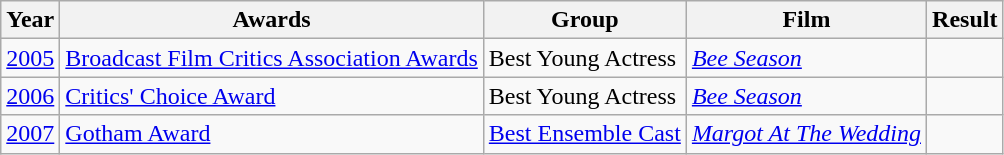<table class="wikitable">
<tr>
<th>Year</th>
<th>Awards</th>
<th>Group</th>
<th>Film</th>
<th>Result</th>
</tr>
<tr>
<td><a href='#'>2005</a></td>
<td><a href='#'>Broadcast Film Critics Association Awards</a></td>
<td>Best Young Actress</td>
<td><em><a href='#'>Bee Season</a></em></td>
<td></td>
</tr>
<tr>
<td><a href='#'>2006</a></td>
<td><a href='#'>Critics' Choice Award</a></td>
<td>Best Young Actress</td>
<td><em><a href='#'>Bee Season</a></em></td>
<td></td>
</tr>
<tr>
<td><a href='#'>2007</a></td>
<td><a href='#'>Gotham Award</a></td>
<td><a href='#'>Best Ensemble Cast</a></td>
<td><em><a href='#'>Margot At The Wedding</a></em></td>
<td></td>
</tr>
</table>
